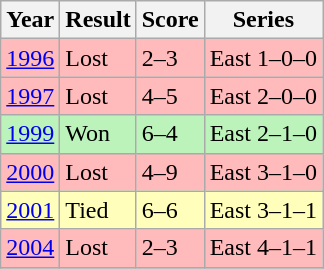<table class="wikitable">
<tr>
<th>Year</th>
<th>Result</th>
<th>Score</th>
<th>Series</th>
</tr>
<tr style="background:#FFBBBB;">
<td><a href='#'>1996</a></td>
<td>Lost</td>
<td>2–3</td>
<td>East 1–0–0</td>
</tr>
<tr style="background:#FFBBBB;">
<td><a href='#'>1997</a></td>
<td>Lost</td>
<td>4–5</td>
<td>East 2–0–0</td>
</tr>
<tr style="background:#BBF3BB;">
<td><a href='#'>1999</a></td>
<td>Won</td>
<td>6–4</td>
<td>East 2–1–0</td>
</tr>
<tr style="background:#FFBBBB;">
<td><a href='#'>2000</a></td>
<td>Lost</td>
<td>4–9</td>
<td>East 3–1–0</td>
</tr>
<tr style="background:#FFFFBB;">
<td><a href='#'>2001</a></td>
<td>Tied</td>
<td>6–6</td>
<td>East 3–1–1</td>
</tr>
<tr style="background:#FFBBBB;">
<td><a href='#'>2004</a></td>
<td>Lost</td>
<td>2–3</td>
<td>East 4–1–1</td>
</tr>
<tr>
</tr>
</table>
